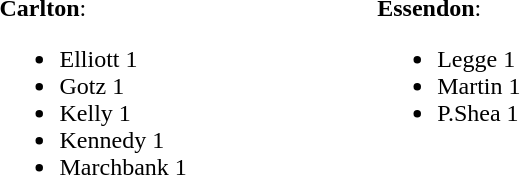<table width="40%">
<tr>
<td valign="top" width="30%"><br><strong>Carlton</strong>:<ul><li>Elliott 1</li><li>Gotz 1</li><li>Kelly 1</li><li>Kennedy 1</li><li>Marchbank 1</li></ul></td>
<td valign="top" width="30%"><br><strong>Essendon</strong>:<ul><li>Legge 1</li><li>Martin 1</li><li>P.Shea 1</li></ul></td>
</tr>
</table>
